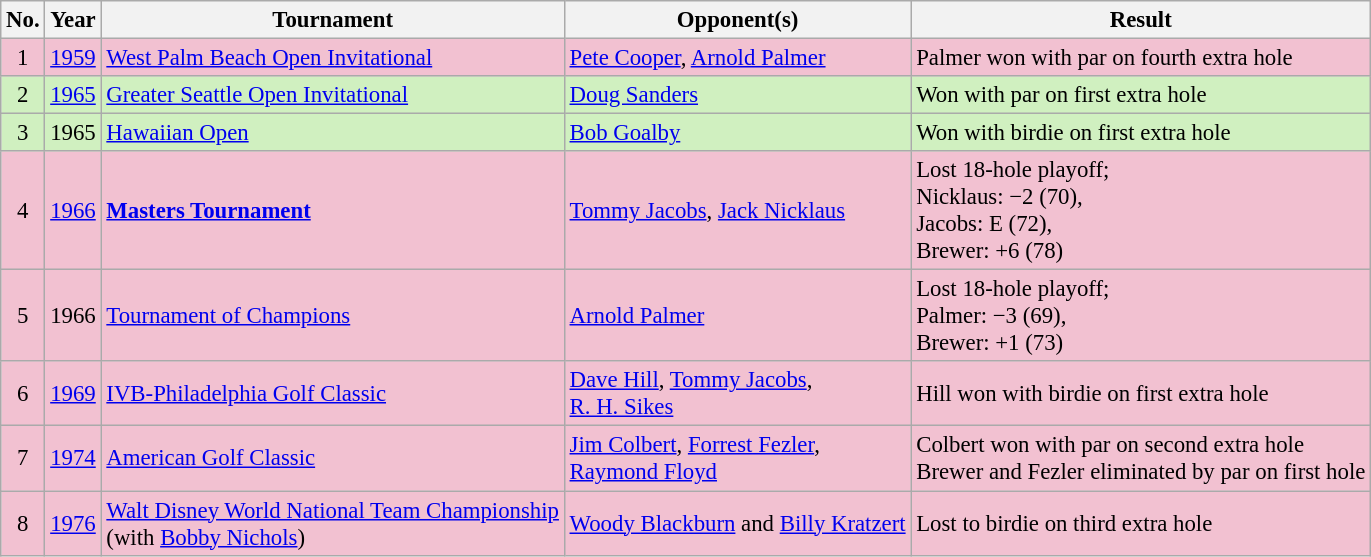<table class="wikitable" style="font-size:95%;">
<tr>
<th>No.</th>
<th>Year</th>
<th>Tournament</th>
<th>Opponent(s)</th>
<th>Result</th>
</tr>
<tr style="background:#F2C1D1;">
<td align=center>1</td>
<td><a href='#'>1959</a></td>
<td><a href='#'>West Palm Beach Open Invitational</a></td>
<td> <a href='#'>Pete Cooper</a>,  <a href='#'>Arnold Palmer</a></td>
<td>Palmer won with par on fourth extra hole</td>
</tr>
<tr style="background:#D0F0C0;">
<td align=center>2</td>
<td><a href='#'>1965</a></td>
<td><a href='#'>Greater Seattle Open Invitational</a></td>
<td> <a href='#'>Doug Sanders</a></td>
<td>Won with par on first extra hole</td>
</tr>
<tr style="background:#D0F0C0;">
<td align=center>3</td>
<td>1965</td>
<td><a href='#'>Hawaiian Open</a></td>
<td> <a href='#'>Bob Goalby</a></td>
<td>Won with birdie on first extra hole</td>
</tr>
<tr style="background:#F2C1D1;">
<td align=center>4</td>
<td><a href='#'>1966</a></td>
<td><strong><a href='#'>Masters Tournament</a></strong></td>
<td> <a href='#'>Tommy Jacobs</a>,  <a href='#'>Jack Nicklaus</a></td>
<td>Lost 18-hole playoff;<br>Nicklaus: −2 (70),<br>Jacobs: E (72),<br>Brewer: +6 (78)</td>
</tr>
<tr style="background:#F2C1D1;">
<td align=center>5</td>
<td>1966</td>
<td><a href='#'>Tournament of Champions</a></td>
<td> <a href='#'>Arnold Palmer</a></td>
<td>Lost 18-hole playoff;<br>Palmer: −3 (69),<br>Brewer: +1 (73)</td>
</tr>
<tr style="background:#F2C1D1;">
<td align=center>6</td>
<td><a href='#'>1969</a></td>
<td><a href='#'>IVB-Philadelphia Golf Classic</a></td>
<td> <a href='#'>Dave Hill</a>,  <a href='#'>Tommy Jacobs</a>,<br> <a href='#'>R. H. Sikes</a></td>
<td>Hill won with birdie on first extra hole</td>
</tr>
<tr style="background:#F2C1D1;">
<td align=center>7</td>
<td><a href='#'>1974</a></td>
<td><a href='#'>American Golf Classic</a></td>
<td> <a href='#'>Jim Colbert</a>,  <a href='#'>Forrest Fezler</a>,<br> <a href='#'>Raymond Floyd</a></td>
<td>Colbert won with par on second extra hole<br>Brewer and Fezler eliminated by par on first hole</td>
</tr>
<tr style="background:#F2C1D1;">
<td align=center>8</td>
<td><a href='#'>1976</a></td>
<td><a href='#'>Walt Disney World National Team Championship</a><br>(with  <a href='#'>Bobby Nichols</a>)</td>
<td> <a href='#'>Woody Blackburn</a> and  <a href='#'>Billy Kratzert</a></td>
<td>Lost to birdie on third extra hole</td>
</tr>
</table>
